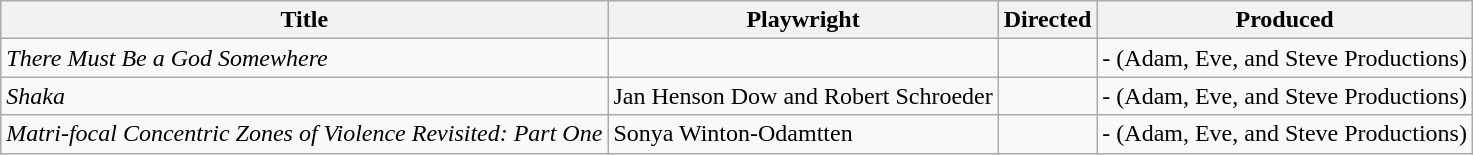<table class= "wikitable">
<tr>
<th>Title</th>
<th>Playwright</th>
<th>Directed</th>
<th>Produced</th>
</tr>
<tr>
<td><em>There Must Be a God Somewhere</em></td>
<td></td>
<td></td>
<td> - (Adam, Eve, and Steve Productions)</td>
</tr>
<tr>
<td><em>Shaka</em></td>
<td>Jan Henson Dow and Robert Schroeder</td>
<td></td>
<td> - (Adam, Eve, and Steve Productions)</td>
</tr>
<tr>
<td><em>Matri-focal Concentric Zones of Violence Revisited: Part One</em></td>
<td>Sonya Winton-Odamtten</td>
<td></td>
<td> - (Adam, Eve, and Steve Productions)</td>
</tr>
</table>
